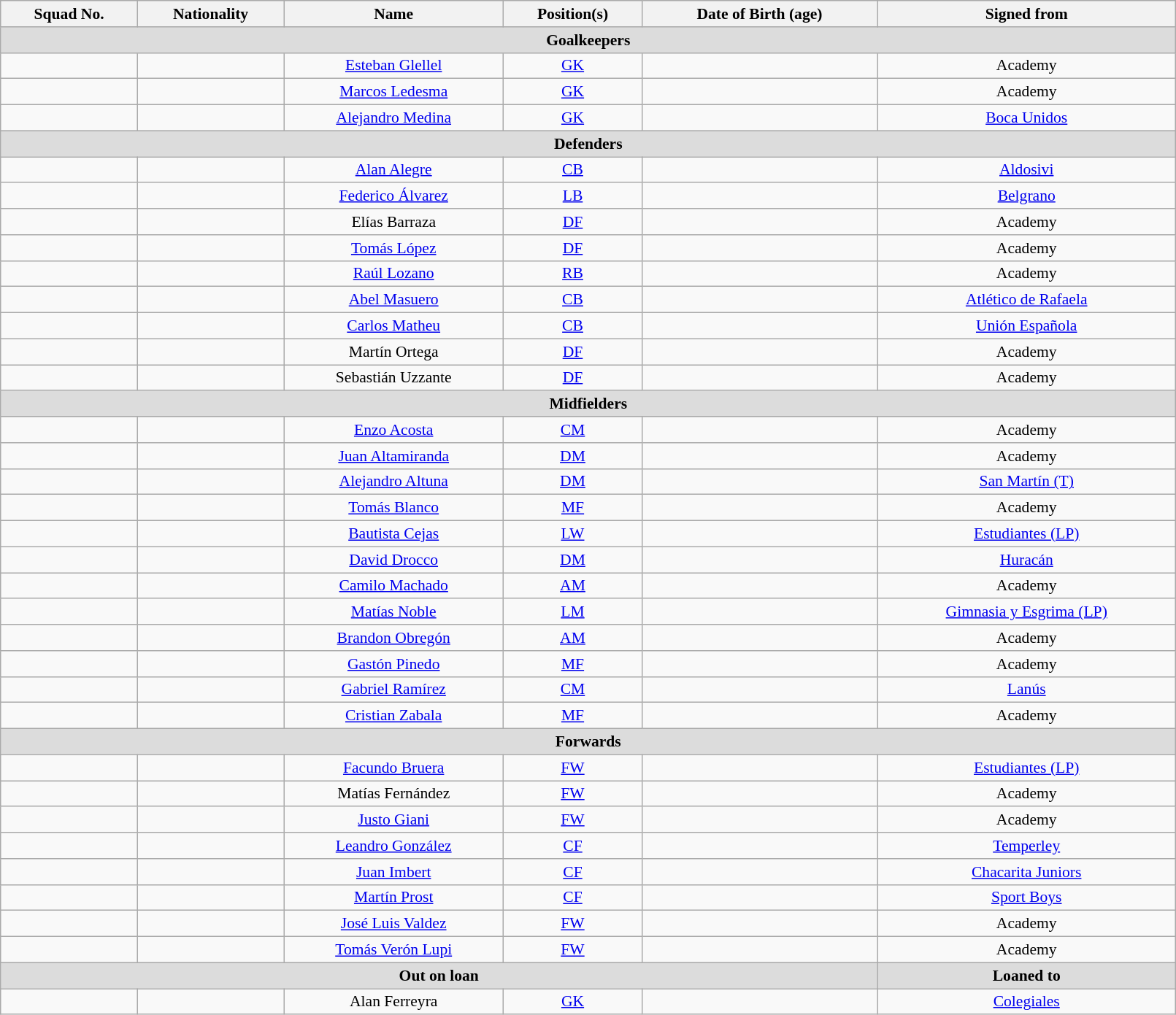<table class="wikitable sortable" style="text-align:center; font-size:90%; width:85%;">
<tr>
<th style="background:#; color:; text-align:center;">Squad No.</th>
<th style="background:#; color:; text-align:center;">Nationality</th>
<th style="background:#; color:; text-align:center;">Name</th>
<th style="background:#; color:; text-align:center;">Position(s)</th>
<th style="background:#; color:; text-align:center;">Date of Birth (age)</th>
<th style="background:#; color:; text-align:center;">Signed from</th>
</tr>
<tr>
<th colspan="6" style="background:#dcdcdc; text-align:center;">Goalkeepers</th>
</tr>
<tr>
<td></td>
<td></td>
<td><a href='#'>Esteban Glellel</a></td>
<td><a href='#'>GK</a></td>
<td></td>
<td>Academy</td>
</tr>
<tr>
<td></td>
<td></td>
<td><a href='#'>Marcos Ledesma</a></td>
<td><a href='#'>GK</a></td>
<td></td>
<td>Academy</td>
</tr>
<tr>
<td></td>
<td></td>
<td><a href='#'>Alejandro Medina</a></td>
<td><a href='#'>GK</a></td>
<td></td>
<td> <a href='#'>Boca Unidos</a></td>
</tr>
<tr>
<th colspan="7" style="background:#dcdcdc; text-align:center;">Defenders</th>
</tr>
<tr>
<td></td>
<td></td>
<td><a href='#'>Alan Alegre</a></td>
<td><a href='#'>CB</a></td>
<td></td>
<td> <a href='#'>Aldosivi</a></td>
</tr>
<tr>
<td></td>
<td></td>
<td><a href='#'>Federico Álvarez</a></td>
<td><a href='#'>LB</a></td>
<td></td>
<td> <a href='#'>Belgrano</a></td>
</tr>
<tr>
<td></td>
<td></td>
<td>Elías Barraza</td>
<td><a href='#'>DF</a></td>
<td></td>
<td>Academy</td>
</tr>
<tr>
<td></td>
<td></td>
<td><a href='#'>Tomás López</a></td>
<td><a href='#'>DF</a></td>
<td></td>
<td>Academy</td>
</tr>
<tr>
<td></td>
<td></td>
<td><a href='#'>Raúl Lozano</a></td>
<td><a href='#'>RB</a></td>
<td></td>
<td>Academy</td>
</tr>
<tr>
<td></td>
<td></td>
<td><a href='#'>Abel Masuero</a></td>
<td><a href='#'>CB</a></td>
<td></td>
<td> <a href='#'>Atlético de Rafaela</a></td>
</tr>
<tr>
<td></td>
<td></td>
<td><a href='#'>Carlos Matheu</a></td>
<td><a href='#'>CB</a></td>
<td></td>
<td> <a href='#'>Unión Española</a></td>
</tr>
<tr>
<td></td>
<td></td>
<td>Martín Ortega</td>
<td><a href='#'>DF</a></td>
<td></td>
<td>Academy</td>
</tr>
<tr>
<td></td>
<td></td>
<td>Sebastián Uzzante</td>
<td><a href='#'>DF</a></td>
<td></td>
<td>Academy</td>
</tr>
<tr>
<th colspan="7" style="background:#dcdcdc; text-align:center;">Midfielders</th>
</tr>
<tr>
<td></td>
<td></td>
<td><a href='#'>Enzo Acosta</a></td>
<td><a href='#'>CM</a></td>
<td></td>
<td>Academy</td>
</tr>
<tr>
<td></td>
<td></td>
<td><a href='#'>Juan Altamiranda</a></td>
<td><a href='#'>DM</a></td>
<td></td>
<td>Academy</td>
</tr>
<tr>
<td></td>
<td></td>
<td><a href='#'>Alejandro Altuna</a></td>
<td><a href='#'>DM</a></td>
<td></td>
<td> <a href='#'>San Martín (T)</a></td>
</tr>
<tr>
<td></td>
<td></td>
<td><a href='#'>Tomás Blanco</a></td>
<td><a href='#'>MF</a></td>
<td></td>
<td>Academy</td>
</tr>
<tr>
<td></td>
<td></td>
<td><a href='#'>Bautista Cejas</a></td>
<td><a href='#'>LW</a></td>
<td></td>
<td> <a href='#'>Estudiantes (LP)</a></td>
</tr>
<tr>
<td></td>
<td></td>
<td><a href='#'>David Drocco</a></td>
<td><a href='#'>DM</a></td>
<td></td>
<td> <a href='#'>Huracán</a></td>
</tr>
<tr>
<td></td>
<td></td>
<td><a href='#'>Camilo Machado</a></td>
<td><a href='#'>AM</a></td>
<td></td>
<td>Academy</td>
</tr>
<tr>
<td></td>
<td></td>
<td><a href='#'>Matías Noble</a></td>
<td><a href='#'>LM</a></td>
<td></td>
<td> <a href='#'>Gimnasia y Esgrima (LP)</a></td>
</tr>
<tr>
<td></td>
<td></td>
<td><a href='#'>Brandon Obregón</a></td>
<td><a href='#'>AM</a></td>
<td></td>
<td>Academy</td>
</tr>
<tr>
<td></td>
<td></td>
<td><a href='#'>Gastón Pinedo</a></td>
<td><a href='#'>MF</a></td>
<td></td>
<td>Academy</td>
</tr>
<tr>
<td></td>
<td></td>
<td><a href='#'>Gabriel Ramírez</a></td>
<td><a href='#'>CM</a></td>
<td></td>
<td> <a href='#'>Lanús</a></td>
</tr>
<tr>
<td></td>
<td></td>
<td><a href='#'>Cristian Zabala</a></td>
<td><a href='#'>MF</a></td>
<td></td>
<td>Academy</td>
</tr>
<tr>
<th colspan="7" style="background:#dcdcdc; text-align:center;">Forwards</th>
</tr>
<tr>
<td></td>
<td></td>
<td><a href='#'>Facundo Bruera</a></td>
<td><a href='#'>FW</a></td>
<td></td>
<td> <a href='#'>Estudiantes (LP)</a></td>
</tr>
<tr>
<td></td>
<td></td>
<td>Matías Fernández</td>
<td><a href='#'>FW</a></td>
<td></td>
<td>Academy</td>
</tr>
<tr>
<td></td>
<td></td>
<td><a href='#'>Justo Giani</a></td>
<td><a href='#'>FW</a></td>
<td></td>
<td>Academy</td>
</tr>
<tr>
<td></td>
<td></td>
<td><a href='#'>Leandro González</a></td>
<td><a href='#'>CF</a></td>
<td></td>
<td> <a href='#'>Temperley</a></td>
</tr>
<tr>
<td></td>
<td></td>
<td><a href='#'>Juan Imbert</a></td>
<td><a href='#'>CF</a></td>
<td></td>
<td> <a href='#'>Chacarita Juniors</a></td>
</tr>
<tr>
<td></td>
<td></td>
<td><a href='#'>Martín Prost</a></td>
<td><a href='#'>CF</a></td>
<td></td>
<td> <a href='#'>Sport Boys</a></td>
</tr>
<tr>
<td></td>
<td></td>
<td><a href='#'>José Luis Valdez</a></td>
<td><a href='#'>FW</a></td>
<td></td>
<td>Academy</td>
</tr>
<tr>
<td></td>
<td></td>
<td><a href='#'>Tomás Verón Lupi</a></td>
<td><a href='#'>FW</a></td>
<td></td>
<td>Academy</td>
</tr>
<tr>
<th colspan="5" style="background:#dcdcdc; text-align:center;">Out on loan</th>
<th colspan="1" style="background:#dcdcdc; text-align:center;">Loaned to</th>
</tr>
<tr>
<td></td>
<td></td>
<td>Alan Ferreyra</td>
<td><a href='#'>GK</a></td>
<td></td>
<td> <a href='#'>Colegiales</a></td>
</tr>
</table>
